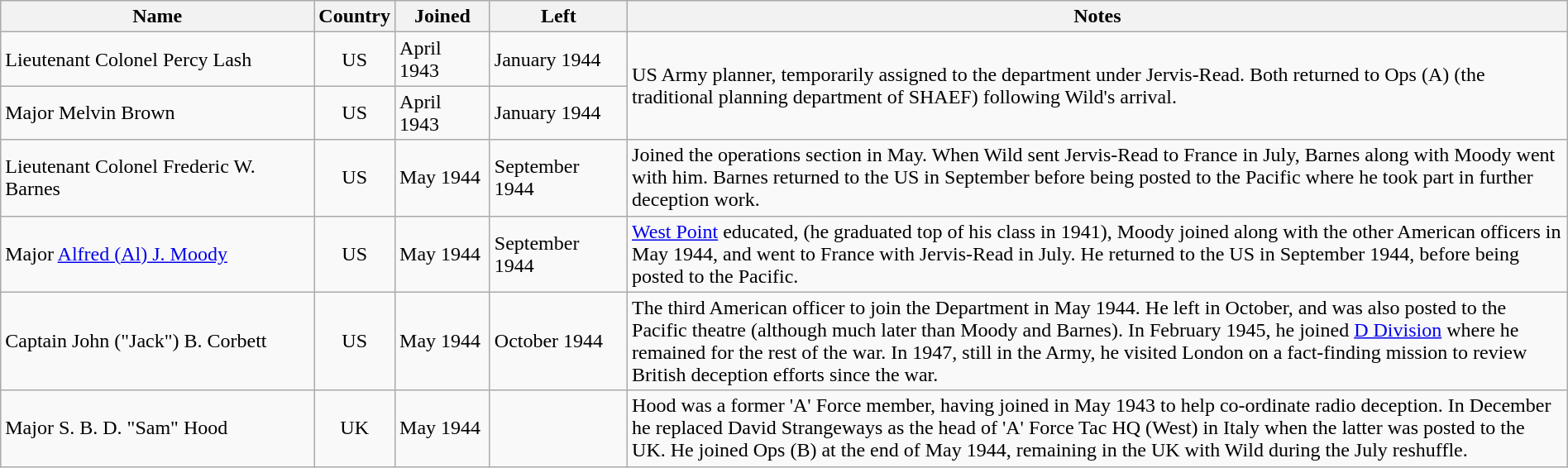<table class="wikitable" style="width: 100%">
<tr>
<th>Name</th>
<th>Country</th>
<th>Joined</th>
<th>Left</th>
<th width="60%">Notes</th>
</tr>
<tr>
<td>Lieutenant Colonel Percy Lash</td>
<td style="text-align: center">US</td>
<td>April 1943</td>
<td>January 1944</td>
<td rowspan="2">US Army planner, temporarily assigned to the department under Jervis-Read. Both returned to Ops (A) (the traditional planning department of SHAEF) following Wild's arrival.</td>
</tr>
<tr>
<td>Major Melvin Brown</td>
<td style="text-align: center">US</td>
<td>April 1943</td>
<td>January 1944</td>
</tr>
<tr>
<td>Lieutenant Colonel Frederic W. Barnes</td>
<td style="text-align: center">US</td>
<td>May 1944</td>
<td>September 1944</td>
<td>Joined the operations section in May. When Wild sent Jervis-Read to France in July, Barnes along with Moody went with him. Barnes returned to the US in September before being posted to the Pacific where he took part in further deception work.</td>
</tr>
<tr>
<td>Major <a href='#'>Alfred (Al) J. Moody</a></td>
<td style="text-align: center">US</td>
<td>May 1944</td>
<td>September 1944</td>
<td><a href='#'>West Point</a> educated, (he graduated top of his class in 1941), Moody joined along with the other American officers in May 1944, and went to France with Jervis-Read in July. He returned to the US in September 1944, before being posted to the Pacific.</td>
</tr>
<tr>
<td>Captain John ("Jack") B. Corbett</td>
<td style="text-align: center">US</td>
<td>May 1944</td>
<td>October 1944</td>
<td>The third American officer to join the Department in May 1944. He left in October, and was also posted to the Pacific theatre (although much later than Moody and Barnes). In February 1945, he joined <a href='#'>D Division</a> where he remained for the rest of the war. In 1947, still in the Army, he visited London on a fact-finding mission to review British deception efforts since the war.</td>
</tr>
<tr>
<td>Major S. B. D. "Sam" Hood</td>
<td style="text-align: center">UK</td>
<td>May 1944</td>
<td></td>
<td>Hood was a former 'A' Force member, having joined in May 1943 to help co-ordinate radio deception. In December he replaced David Strangeways as the head of 'A' Force Tac HQ (West) in Italy when the latter was posted to the UK. He joined Ops (B) at the end of May 1944, remaining in the UK with Wild during the July reshuffle.</td>
</tr>
</table>
